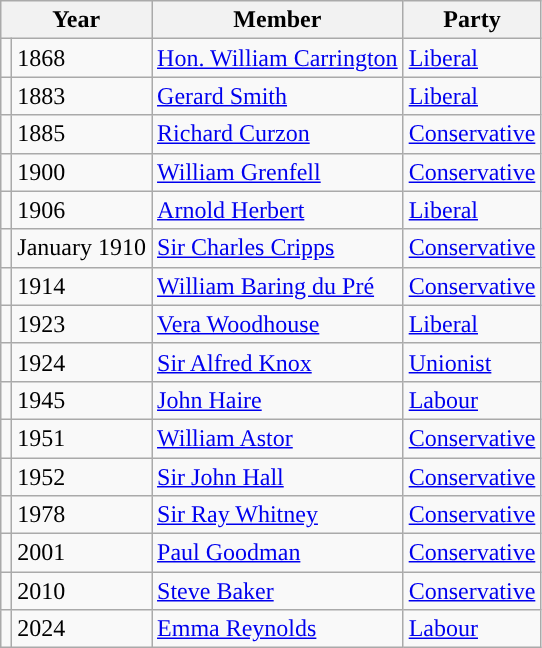<table class="wikitable">
<tr>
<th colspan="2">Year</th>
<th>Member</th>
<th>Party</th>
</tr>
<tr>
<td style="color:inherit;background-color: "></td>
<td>1868</td>
<td><a href='#'>Hon. William Carrington</a></td>
<td><a href='#'>Liberal</a></td>
</tr>
<tr>
<td style="color:inherit;background-color: "></td>
<td>1883</td>
<td><a href='#'>Gerard Smith</a></td>
<td><a href='#'>Liberal</a></td>
</tr>
<tr>
<td style="color:inherit;background-color: "></td>
<td>1885</td>
<td><a href='#'>Richard Curzon</a></td>
<td><a href='#'>Conservative</a></td>
</tr>
<tr>
<td style="color:inherit;background-color: "></td>
<td>1900</td>
<td><a href='#'>William Grenfell</a></td>
<td><a href='#'>Conservative</a></td>
</tr>
<tr>
<td style="color:inherit;background-color: "></td>
<td>1906</td>
<td><a href='#'>Arnold Herbert</a></td>
<td><a href='#'>Liberal</a></td>
</tr>
<tr>
<td style="color:inherit;background-color: "></td>
<td>January 1910</td>
<td><a href='#'>Sir Charles Cripps</a></td>
<td><a href='#'>Conservative</a></td>
</tr>
<tr>
<td style="color:inherit;background-color: "></td>
<td>1914</td>
<td><a href='#'>William Baring du Pré</a></td>
<td><a href='#'>Conservative</a></td>
</tr>
<tr>
<td style="color:inherit;background-color: "></td>
<td>1923</td>
<td><a href='#'>Vera Woodhouse</a></td>
<td><a href='#'>Liberal</a></td>
</tr>
<tr>
<td style="color:inherit;background-color: "></td>
<td>1924</td>
<td><a href='#'>Sir Alfred Knox</a></td>
<td><a href='#'>Unionist</a></td>
</tr>
<tr>
<td style="color:inherit;background-color: "></td>
<td>1945</td>
<td><a href='#'>John Haire</a></td>
<td><a href='#'>Labour</a></td>
</tr>
<tr>
<td style="color:inherit;background-color: "></td>
<td>1951</td>
<td><a href='#'>William Astor</a></td>
<td><a href='#'>Conservative</a></td>
</tr>
<tr>
<td style="color:inherit;background-color: "></td>
<td>1952</td>
<td><a href='#'>Sir John Hall</a></td>
<td><a href='#'>Conservative</a></td>
</tr>
<tr>
<td style="color:inherit;background-color: "></td>
<td>1978</td>
<td><a href='#'>Sir Ray Whitney</a></td>
<td><a href='#'>Conservative</a></td>
</tr>
<tr>
<td style="color:inherit;background-color: "></td>
<td>2001</td>
<td><a href='#'>Paul Goodman</a></td>
<td><a href='#'>Conservative</a></td>
</tr>
<tr>
<td style="color:inherit;background-color: "></td>
<td>2010</td>
<td><a href='#'>Steve Baker</a></td>
<td><a href='#'>Conservative</a></td>
</tr>
<tr>
<td style="color:inherit;background-color: "></td>
<td>2024</td>
<td><a href='#'>Emma Reynolds</a></td>
<td><a href='#'>Labour</a></td>
</tr>
</table>
